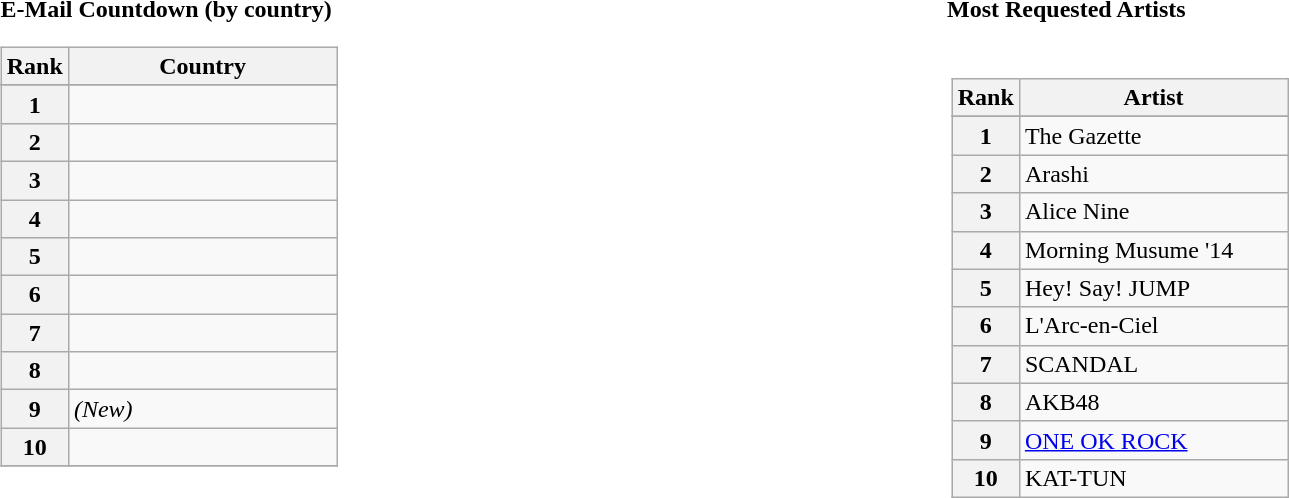<table width=100%>
<tr valign ="top">
<td width=50%><br><strong>E-Mail Countdown (by country)</strong><table class="wikitable">
<tr>
<th style="width: 20%">Rank</th>
<th style="width: 90%">Country</th>
</tr>
<tr>
</tr>
<tr>
<th align="left">1</th>
<td align="left"></td>
</tr>
<tr>
<th align="left">2</th>
<td align="left"></td>
</tr>
<tr>
<th align="left">3</th>
<td align="left"></td>
</tr>
<tr>
<th align="left">4</th>
<td align="left"></td>
</tr>
<tr>
<th align="left">5</th>
<td align="left"></td>
</tr>
<tr>
<th align="left">6</th>
<td align="left"></td>
</tr>
<tr>
<th align="left">7</th>
<td align="left"></td>
</tr>
<tr>
<th align="left">8</th>
<td align="left"></td>
</tr>
<tr>
<th align="left">9</th>
<td align="left"> <em>(New)</em></td>
</tr>
<tr>
<th align="left">10</th>
<td align="left"></td>
</tr>
<tr>
</tr>
</table>
</td>
<td><br><strong>Most Requested Artists</strong><table width=100%>
<tr valign ="top">
<td width=50%><br><table class="wikitable">
<tr>
<th style="width: 20%">Rank</th>
<th style="width: 90%">Artist</th>
</tr>
<tr>
</tr>
<tr>
<th align="left">1</th>
<td align="left">The Gazette</td>
</tr>
<tr>
<th align="left">2</th>
<td align="left">Arashi</td>
</tr>
<tr>
<th align="left">3</th>
<td align="left">Alice Nine</td>
</tr>
<tr>
<th align="left">4</th>
<td align="left">Morning Musume '14</td>
</tr>
<tr>
<th align="left">5</th>
<td align="left">Hey! Say! JUMP</td>
</tr>
<tr>
<th align="left">6</th>
<td align="left">L'Arc-en-Ciel</td>
</tr>
<tr>
<th align="left">7</th>
<td align="left">SCANDAL</td>
</tr>
<tr>
<th align="left">8</th>
<td align="left">AKB48</td>
</tr>
<tr>
<th align="left">9</th>
<td align="left"><a href='#'>ONE OK ROCK</a></td>
</tr>
<tr>
<th align="left">10</th>
<td align="left">KAT-TUN</td>
</tr>
</table>
</td>
</tr>
</table>
</td>
</tr>
</table>
